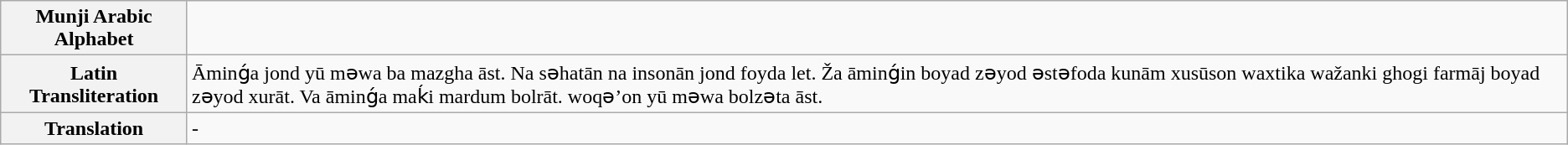<table class="wikitable">
<tr>
<th>Munji Arabic Alphabet</th>
<td dir="rtl"><span></span></td>
</tr>
<tr>
<th>Latin Transliteration</th>
<td>Āminǵa jond yū məwa ba mazgha āst. Na səhatān na insonān jond foyda let. Ža āminǵin boyad zəyod əstəfoda kunām xusūson waxtika wažanki ghogi farmāj boyad zəyod xurāt. Va āminǵa maḱi mardum bolrāt. woqə’on yū məwa bolzəta āst.</td>
</tr>
<tr>
<th>Translation</th>
<td>-</td>
</tr>
</table>
